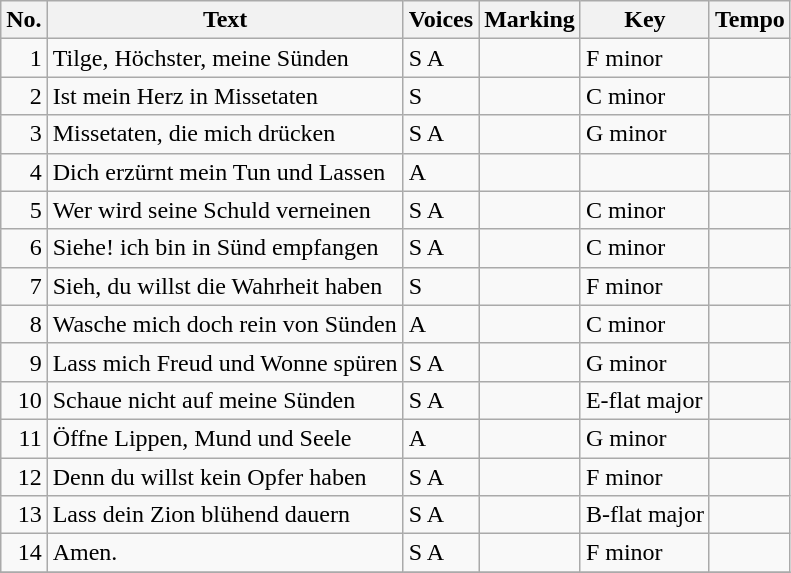<table class="wikitable" border="1">
<tr>
<th>No.</th>
<th>Text</th>
<th>Voices</th>
<th>Marking</th>
<th>Key</th>
<th>Tempo</th>
</tr>
<tr>
<td style="text-align:right">1</td>
<td>Tilge, Höchster, meine Sünden</td>
<td>S A</td>
<td></td>
<td>F minor</td>
<td></td>
</tr>
<tr>
<td style="text-align:right">2</td>
<td>Ist mein Herz in Missetaten</td>
<td>S</td>
<td></td>
<td>C minor</td>
<td></td>
</tr>
<tr>
<td style="text-align:right">3</td>
<td>Missetaten, die mich drücken</td>
<td>S A</td>
<td></td>
<td>G minor</td>
<td></td>
</tr>
<tr>
<td style="text-align:right">4</td>
<td>Dich erzürnt mein Tun und Lassen</td>
<td>A</td>
<td></td>
<td></td>
<td></td>
</tr>
<tr>
<td style="text-align:right">5</td>
<td>Wer wird seine Schuld verneinen</td>
<td>S A</td>
<td></td>
<td>C minor</td>
<td></td>
</tr>
<tr>
<td style="text-align:right">6</td>
<td>Siehe! ich bin in Sünd empfangen</td>
<td>S A</td>
<td></td>
<td>C minor</td>
<td></td>
</tr>
<tr>
<td style="text-align:right">7</td>
<td>Sieh, du willst die Wahrheit haben</td>
<td>S</td>
<td></td>
<td>F minor</td>
<td></td>
</tr>
<tr>
<td style="text-align:right">8</td>
<td>Wasche mich doch rein von Sünden</td>
<td>A</td>
<td></td>
<td>C minor</td>
<td></td>
</tr>
<tr>
<td style="text-align:right">9</td>
<td>Lass mich Freud und Wonne spüren</td>
<td>S A</td>
<td></td>
<td>G minor</td>
<td></td>
</tr>
<tr>
<td style="text-align:right">10</td>
<td>Schaue nicht auf meine Sünden</td>
<td>S A</td>
<td></td>
<td>E-flat major</td>
<td></td>
</tr>
<tr>
<td style="text-align:right">11</td>
<td>Öffne Lippen, Mund und Seele</td>
<td>A</td>
<td></td>
<td>G minor</td>
<td></td>
</tr>
<tr>
<td style="text-align:right">12</td>
<td>Denn du willst kein Opfer haben</td>
<td>S A</td>
<td></td>
<td>F minor</td>
<td></td>
</tr>
<tr>
<td style="text-align:right">13</td>
<td>Lass dein Zion blühend dauern</td>
<td>S A</td>
<td></td>
<td>B-flat major</td>
<td></td>
</tr>
<tr>
<td style="text-align:right">14</td>
<td>Amen.</td>
<td>S A</td>
<td></td>
<td>F minor</td>
<td></td>
</tr>
<tr>
</tr>
</table>
